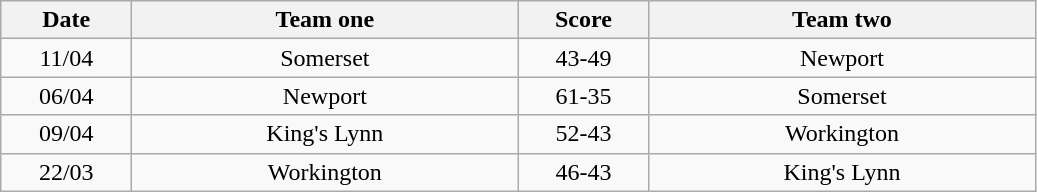<table class="wikitable" style="text-align: center">
<tr>
<th width=80>Date</th>
<th width=250>Team one</th>
<th width=80>Score</th>
<th width=250>Team two</th>
</tr>
<tr>
<td>11/04</td>
<td>Somerset</td>
<td>43-49</td>
<td>Newport</td>
</tr>
<tr>
<td>06/04</td>
<td>Newport</td>
<td>61-35</td>
<td>Somerset</td>
</tr>
<tr>
<td>09/04</td>
<td>King's Lynn</td>
<td>52-43</td>
<td>Workington</td>
</tr>
<tr>
<td>22/03</td>
<td>Workington</td>
<td>46-43</td>
<td>King's Lynn</td>
</tr>
</table>
